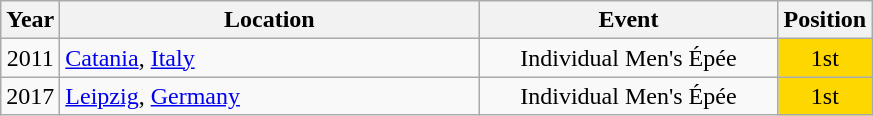<table class="wikitable" style="text-align:center;">
<tr>
<th>Year</th>
<th style="width:17em">Location</th>
<th style="width:12em">Event</th>
<th>Position</th>
</tr>
<tr>
<td rowspan="1">2011</td>
<td rowspan="1" align="left"> <a href='#'>Catania</a>, <a href='#'>Italy</a></td>
<td>Individual Men's Épée</td>
<td bgcolor="gold">1st</td>
</tr>
<tr>
<td rowspan="1">2017</td>
<td rowspan="1" align="left"> <a href='#'>Leipzig</a>, <a href='#'>Germany</a></td>
<td>Individual Men's Épée</td>
<td bgcolor="gold">1st</td>
</tr>
</table>
